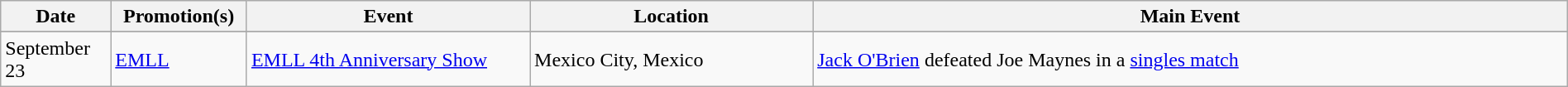<table class="wikitable" style="width:100%;">
<tr>
<th width=5%>Date</th>
<th width=5%>Promotion(s)</th>
<th style="width:15%;">Event</th>
<th style="width:15%;">Location</th>
<th style="width:40%;">Main Event</th>
</tr>
<tr style="width:20%;"| Notes>
</tr>
<tr>
<td>September 23</td>
<td><a href='#'>EMLL</a></td>
<td><a href='#'>EMLL 4th Anniversary Show</a></td>
<td>Mexico City, Mexico</td>
<td><a href='#'>Jack O'Brien</a> defeated Joe Maynes in a <a href='#'>singles match</a></td>
</tr>
</table>
